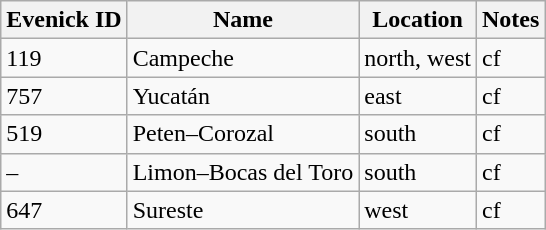<table class="wikitable sortable static-row-numbers" style="text-align:left;">
<tr>
<th>Evenick ID</th>
<th class=unsortable>Name</th>
<th class=unsortable>Location</th>
<th class=unsortable>Notes</th>
</tr>
<tr>
<td>119</td>
<td>Campeche</td>
<td>north, west</td>
<td>cf</td>
</tr>
<tr>
<td>757</td>
<td>Yucatán</td>
<td>east</td>
<td>cf</td>
</tr>
<tr>
<td>519</td>
<td>Peten–Corozal</td>
<td>south</td>
<td>cf</td>
</tr>
<tr>
<td>–</td>
<td>Limon–Bocas del Toro</td>
<td>south</td>
<td>cf</td>
</tr>
<tr>
<td>647</td>
<td>Sureste</td>
<td>west</td>
<td>cf</td>
</tr>
</table>
